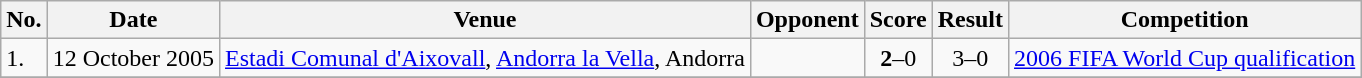<table class="wikitable">
<tr>
<th>No.</th>
<th>Date</th>
<th>Venue</th>
<th>Opponent</th>
<th>Score</th>
<th>Result</th>
<th>Competition</th>
</tr>
<tr>
<td>1.</td>
<td>12 October 2005</td>
<td><a href='#'>Estadi Comunal d'Aixovall</a>, <a href='#'>Andorra la Vella</a>, Andorra</td>
<td></td>
<td align=center><strong>2</strong>–0</td>
<td align=center>3–0</td>
<td><a href='#'>2006 FIFA World Cup qualification</a></td>
</tr>
<tr>
</tr>
</table>
